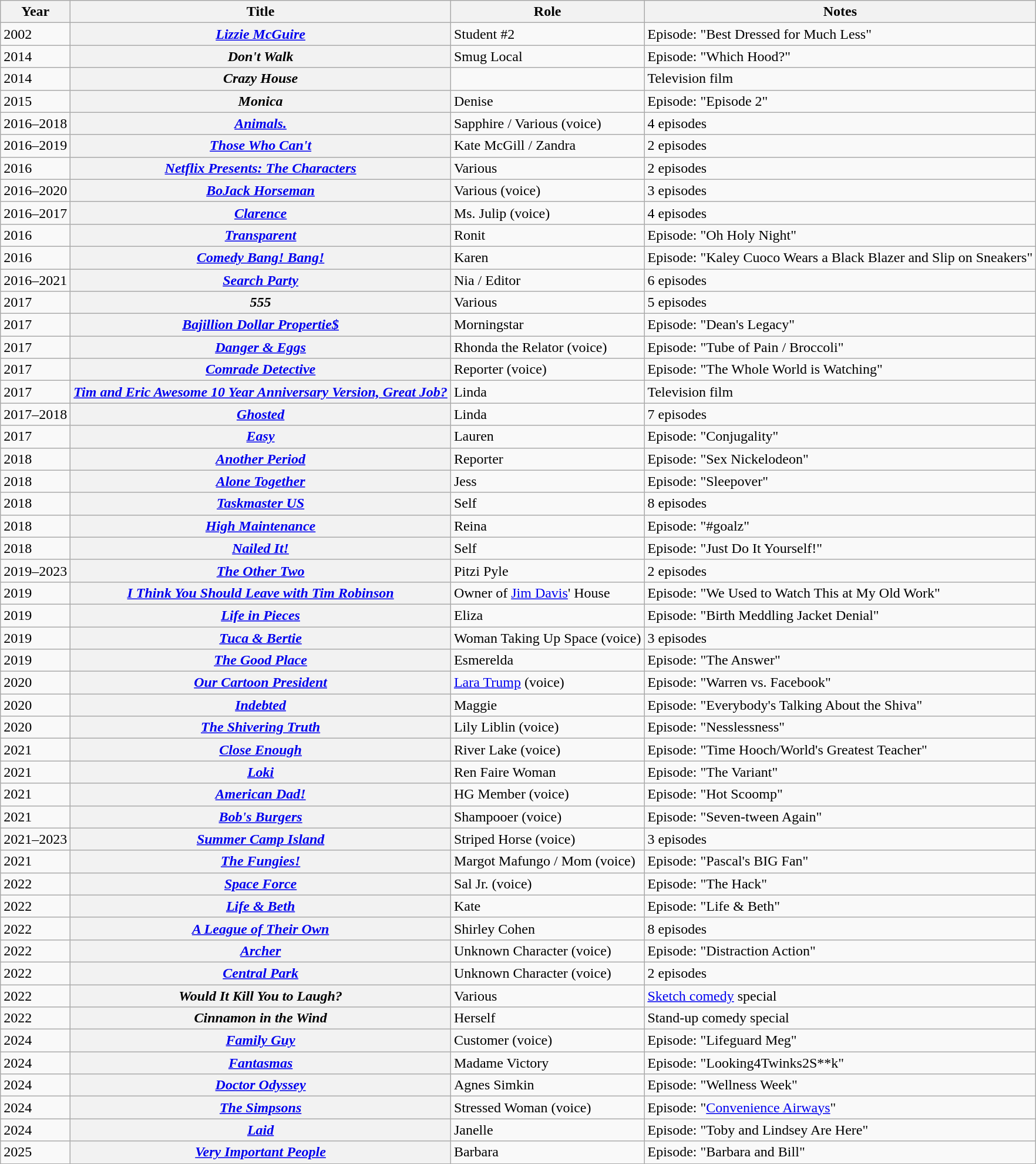<table class="wikitable sortable plainrowheaders">
<tr>
<th scope="col">Year</th>
<th scope="col">Title</th>
<th scope="col">Role</th>
<th scope="col" class="unsortable">Notes</th>
</tr>
<tr>
<td>2002</td>
<th scope="row"><em><a href='#'>Lizzie McGuire</a></em></th>
<td>Student #2</td>
<td>Episode: "Best Dressed for Much Less"</td>
</tr>
<tr>
<td>2014</td>
<th scope="row"><em>Don't Walk</em></th>
<td>Smug Local</td>
<td>Episode: "Which Hood?"</td>
</tr>
<tr>
<td>2014</td>
<th scope="row"><em>Crazy House</em></th>
<td></td>
<td>Television film</td>
</tr>
<tr>
<td>2015</td>
<th scope="row"><em>Monica</em></th>
<td>Denise</td>
<td>Episode: "Episode 2"</td>
</tr>
<tr>
<td>2016–2018</td>
<th scope="row"><em><a href='#'>Animals.</a></em></th>
<td>Sapphire / Various (voice)</td>
<td>4 episodes</td>
</tr>
<tr>
<td>2016–2019</td>
<th scope="row"><em><a href='#'>Those Who Can't</a></em></th>
<td>Kate McGill / Zandra</td>
<td>2 episodes</td>
</tr>
<tr>
<td>2016</td>
<th scope="row"><em><a href='#'>Netflix Presents: The Characters</a></em></th>
<td>Various</td>
<td>2 episodes</td>
</tr>
<tr>
<td>2016–2020</td>
<th scope="row"><em><a href='#'>BoJack Horseman</a></em></th>
<td>Various (voice)</td>
<td>3 episodes</td>
</tr>
<tr>
<td>2016–2017</td>
<th scope="row"><em><a href='#'>Clarence</a></em></th>
<td>Ms. Julip (voice)</td>
<td>4 episodes</td>
</tr>
<tr>
<td>2016</td>
<th scope="row"><em><a href='#'>Transparent</a></em></th>
<td>Ronit</td>
<td>Episode: "Oh Holy Night"</td>
</tr>
<tr>
<td>2016</td>
<th scope="row"><em><a href='#'>Comedy Bang! Bang!</a></em></th>
<td>Karen</td>
<td>Episode: "Kaley Cuoco Wears a Black Blazer and Slip on Sneakers"</td>
</tr>
<tr>
<td>2016–2021</td>
<th scope="row"><em><a href='#'>Search Party</a></em></th>
<td>Nia / Editor</td>
<td>6 episodes</td>
</tr>
<tr>
<td>2017</td>
<th scope="row"><em>555</em></th>
<td>Various</td>
<td>5 episodes</td>
</tr>
<tr>
<td>2017</td>
<th scope="row"><em><a href='#'>Bajillion Dollar Propertie$</a></em></th>
<td>Morningstar</td>
<td>Episode: "Dean's Legacy"</td>
</tr>
<tr>
<td>2017</td>
<th scope="row"><em><a href='#'>Danger & Eggs</a></em></th>
<td>Rhonda the Relator (voice)</td>
<td>Episode: "Tube of Pain / Broccoli"</td>
</tr>
<tr>
<td>2017</td>
<th scope="row"><em><a href='#'>Comrade Detective</a></em></th>
<td>Reporter (voice)</td>
<td>Episode: "The Whole World is Watching"</td>
</tr>
<tr>
<td>2017</td>
<th scope="row"><em><a href='#'>Tim and Eric Awesome 10 Year Anniversary Version, Great Job?</a></em></th>
<td>Linda</td>
<td>Television film</td>
</tr>
<tr>
<td>2017–2018</td>
<th scope="row"><em><a href='#'>Ghosted</a></em></th>
<td>Linda</td>
<td>7 episodes</td>
</tr>
<tr>
<td>2017</td>
<th scope="row"><em><a href='#'>Easy</a></em></th>
<td>Lauren</td>
<td>Episode: "Conjugality"</td>
</tr>
<tr>
<td>2018</td>
<th scope="row"><em><a href='#'>Another Period</a></em></th>
<td>Reporter</td>
<td>Episode: "Sex Nickelodeon"</td>
</tr>
<tr>
<td>2018</td>
<th scope="row"><em><a href='#'>Alone Together</a></em></th>
<td>Jess</td>
<td>Episode: "Sleepover"</td>
</tr>
<tr>
<td>2018</td>
<th scope="row"><em><a href='#'>Taskmaster US</a></em></th>
<td>Self</td>
<td>8 episodes</td>
</tr>
<tr>
<td>2018</td>
<th scope="row"><em><a href='#'>High Maintenance</a></em></th>
<td>Reina</td>
<td>Episode: "#goalz"</td>
</tr>
<tr>
<td>2018</td>
<th scope="row"><em><a href='#'>Nailed It!</a></em></th>
<td>Self</td>
<td>Episode: "Just Do It Yourself!"</td>
</tr>
<tr>
<td>2019–2023</td>
<th scope="row"><em><a href='#'>The Other Two</a></em></th>
<td>Pitzi Pyle</td>
<td>2 episodes</td>
</tr>
<tr>
<td>2019</td>
<th scope="row"><em><a href='#'>I Think You Should Leave with Tim Robinson</a></em></th>
<td>Owner of <a href='#'>Jim Davis</a>' House</td>
<td>Episode: "We Used to Watch This at My Old Work"</td>
</tr>
<tr>
<td>2019</td>
<th scope="row"><em><a href='#'>Life in Pieces</a></em></th>
<td>Eliza</td>
<td>Episode: "Birth Meddling Jacket Denial"</td>
</tr>
<tr>
<td>2019</td>
<th scope="row"><em><a href='#'>Tuca & Bertie</a></em></th>
<td>Woman Taking Up Space (voice)</td>
<td>3 episodes</td>
</tr>
<tr>
<td>2019</td>
<th scope="row"><em><a href='#'>The Good Place</a></em></th>
<td>Esmerelda</td>
<td>Episode: "The Answer"</td>
</tr>
<tr>
<td>2020</td>
<th scope="row"><em><a href='#'>Our Cartoon President</a></em></th>
<td><a href='#'>Lara Trump</a> (voice)</td>
<td>Episode: "Warren vs. Facebook"</td>
</tr>
<tr>
<td>2020</td>
<th scope="row"><em><a href='#'>Indebted</a></em></th>
<td>Maggie</td>
<td>Episode: "Everybody's Talking About the Shiva"</td>
</tr>
<tr>
<td>2020</td>
<th scope="row"><em><a href='#'>The Shivering Truth</a></em></th>
<td>Lily Liblin (voice)</td>
<td>Episode: "Nesslessness"</td>
</tr>
<tr>
<td>2021</td>
<th scope="row"><em><a href='#'>Close Enough</a></em></th>
<td>River Lake (voice)</td>
<td>Episode: "Time Hooch/World's Greatest Teacher"</td>
</tr>
<tr>
<td>2021</td>
<th scope="row"><em><a href='#'>Loki</a></em></th>
<td>Ren Faire Woman</td>
<td>Episode: "The Variant"</td>
</tr>
<tr>
<td>2021</td>
<th scope="row"><em><a href='#'>American Dad!</a></em></th>
<td>HG Member (voice)</td>
<td>Episode: "Hot Scoomp"</td>
</tr>
<tr>
<td>2021</td>
<th scope="row"><em><a href='#'>Bob's Burgers</a></em></th>
<td>Shampooer (voice)</td>
<td>Episode: "Seven-tween Again"</td>
</tr>
<tr>
<td>2021–2023</td>
<th scope="row"><em><a href='#'>Summer Camp Island</a></em></th>
<td>Striped Horse (voice)</td>
<td>3 episodes</td>
</tr>
<tr>
<td>2021</td>
<th scope="row"><em><a href='#'>The Fungies!</a></em></th>
<td>Margot Mafungo / Mom (voice)</td>
<td>Episode: "Pascal's BIG Fan"</td>
</tr>
<tr>
<td>2022</td>
<th scope="row"><em><a href='#'>Space Force</a></em></th>
<td>Sal Jr. (voice)</td>
<td>Episode: "The Hack"</td>
</tr>
<tr>
<td>2022</td>
<th scope="row"><em><a href='#'>Life & Beth</a></em></th>
<td>Kate</td>
<td>Episode: "Life & Beth"</td>
</tr>
<tr>
<td>2022</td>
<th scope="row"><em><a href='#'>A League of Their Own</a></em></th>
<td>Shirley Cohen</td>
<td>8 episodes</td>
</tr>
<tr>
<td>2022</td>
<th scope="row"><em><a href='#'>Archer</a></em></th>
<td>Unknown Character (voice)</td>
<td>Episode: "Distraction Action"</td>
</tr>
<tr>
<td>2022</td>
<th scope="row"><em><a href='#'>Central Park</a></em></th>
<td>Unknown Character (voice)</td>
<td>2 episodes</td>
</tr>
<tr>
<td>2022</td>
<th scope="row"><em>Would It Kill You to Laugh?</em></th>
<td>Various</td>
<td><a href='#'>Sketch comedy</a> special</td>
</tr>
<tr>
<td>2022</td>
<th scope="row"><em>Cinnamon in the Wind</em></th>
<td>Herself</td>
<td>Stand-up comedy special</td>
</tr>
<tr>
<td>2024</td>
<th scope="row"><em><a href='#'>Family Guy</a></em></th>
<td>Customer (voice)</td>
<td>Episode: "Lifeguard Meg"</td>
</tr>
<tr>
<td>2024</td>
<th scope="row"><em><a href='#'>Fantasmas</a></em></th>
<td>Madame Victory</td>
<td>Episode: "Looking4Twinks2S**k"</td>
</tr>
<tr>
<td>2024</td>
<th scope="row"><em><a href='#'>Doctor Odyssey</a></em></th>
<td>Agnes Simkin</td>
<td>Episode: "Wellness Week"</td>
</tr>
<tr>
<td>2024</td>
<th scope="row"><em><a href='#'>The Simpsons</a></em></th>
<td>Stressed Woman (voice)</td>
<td>Episode: "<a href='#'>Convenience Airways</a>"</td>
</tr>
<tr>
<td>2024</td>
<th scope="row"><em><a href='#'>Laid</a></em></th>
<td>Janelle</td>
<td>Episode: "Toby and Lindsey Are Here"</td>
</tr>
<tr>
<td>2025</td>
<th scope="row"><em><a href='#'>Very Important People</a></em></th>
<td>Barbara</td>
<td>Episode: "Barbara and Bill"</td>
</tr>
<tr>
</tr>
</table>
